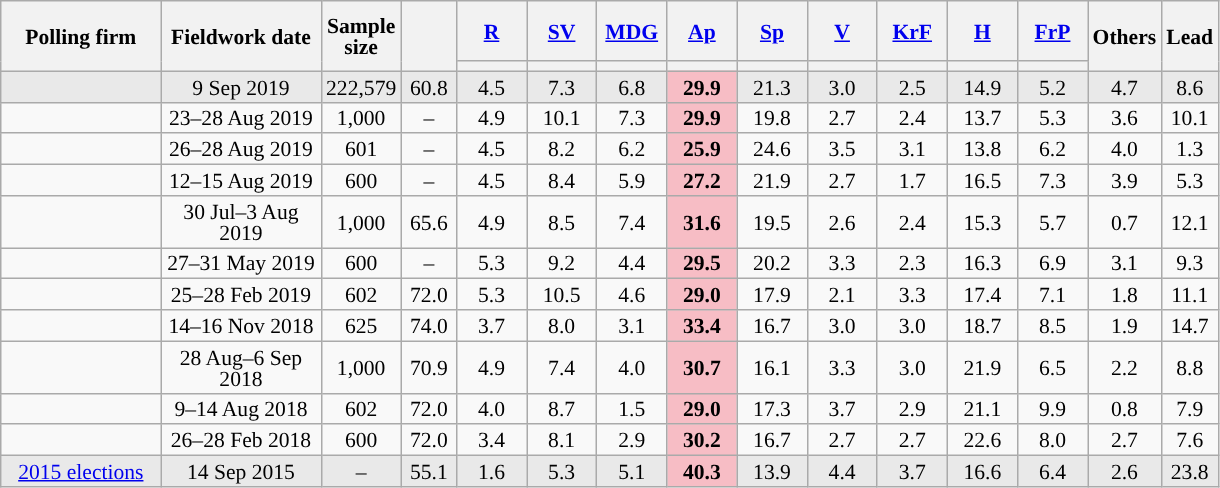<table class="wikitable sortable" style="text-align:center;font-size:90%;line-height:14px;">
<tr style="height:40px;">
<th style="width:100px;" rowspan="2">Polling firm</th>
<th style="width:100px;" rowspan="2">Fieldwork date</th>
<th style="width:35px;" rowspan="2">Sample<br>size</th>
<th style="width:30px;" rowspan="2"></th>
<th class="unsortable" style="width:40px;"><a href='#'>R</a></th>
<th class="unsortable" style="width:40px;"><a href='#'>SV</a></th>
<th class="unsortable" style="width:40px;"><a href='#'>MDG</a></th>
<th class="unsortable" style="width:40px;"><a href='#'>Ap</a></th>
<th class="unsortable" style="width:40px;"><a href='#'>Sp</a></th>
<th class="unsortable" style="width:40px;"><a href='#'>V</a></th>
<th class="unsortable" style="width:40px;"><a href='#'>KrF</a></th>
<th class="unsortable" style="width:40px;"><a href='#'>H</a></th>
<th class="unsortable" style="width:40px;"><a href='#'>FrP</a></th>
<th class="unsortable" style="width:30px;" rowspan="2">Others</th>
<th style="width:30px;" rowspan="2">Lead</th>
</tr>
<tr>
<th style="background:"></th>
<th style="background:"></th>
<th style="background:"></th>
<th style="background:"></th>
<th style="background:"></th>
<th style="background:"></th>
<th style="background:"></th>
<th style="background:"></th>
<th style="background:"></th>
</tr>
<tr style="background:#E9E9E9;">
<td></td>
<td data-sort-value="2019-09-09">9 Sep 2019</td>
<td>222,579</td>
<td>60.8</td>
<td>4.5</td>
<td>7.3</td>
<td>6.8</td>
<td style="background:#F7BDC5;"><strong>29.9</strong></td>
<td>21.3</td>
<td>3.0</td>
<td>2.5</td>
<td>14.9</td>
<td>5.2</td>
<td>4.7</td>
<td style="background:">8.6</td>
</tr>
<tr>
<td></td>
<td data-sort-value="2019-09-02">23–28 Aug 2019</td>
<td>1,000</td>
<td>–</td>
<td>4.9</td>
<td>10.1</td>
<td>7.3</td>
<td style="background:#F7BDC5;"><strong>29.9</strong></td>
<td>19.8</td>
<td>2.7</td>
<td>2.4</td>
<td>13.7</td>
<td>5.3</td>
<td>3.6</td>
<td style="background:">10.1</td>
</tr>
<tr>
<td></td>
<td data-sort-value="2019-08-30">26–28 Aug 2019</td>
<td>601</td>
<td>–</td>
<td>4.5</td>
<td>8.2</td>
<td>6.2</td>
<td style="background:#F7BDC5;"><strong>25.9</strong></td>
<td>24.6</td>
<td>3.5</td>
<td>3.1</td>
<td>13.8</td>
<td>6.2</td>
<td>4.0</td>
<td style="background:">1.3</td>
</tr>
<tr>
<td></td>
<td data-sort-value="2019-08-21">12–15 Aug 2019</td>
<td>600</td>
<td>–</td>
<td>4.5</td>
<td>8.4</td>
<td>5.9</td>
<td style="background:#F7BDC5;"><strong>27.2</strong></td>
<td>21.9</td>
<td>2.7</td>
<td>1.7</td>
<td>16.5</td>
<td>7.3</td>
<td>3.9</td>
<td style="background:">5.3</td>
</tr>
<tr>
<td></td>
<td data-sort-value="2019-08-07">30 Jul–3 Aug 2019</td>
<td>1,000</td>
<td>65.6</td>
<td>4.9</td>
<td>8.5</td>
<td>7.4</td>
<td style="background:#F7BDC5;"><strong>31.6</strong></td>
<td>19.5</td>
<td>2.6</td>
<td>2.4</td>
<td>15.3</td>
<td>5.7</td>
<td>0.7</td>
<td style="background:">12.1</td>
</tr>
<tr>
<td></td>
<td data-sort-value="2019-05-31">27–31 May 2019</td>
<td>600</td>
<td>–</td>
<td>5.3</td>
<td>9.2</td>
<td>4.4</td>
<td style="background:#F7BDC5;"><strong>29.5</strong></td>
<td>20.2</td>
<td>3.3</td>
<td>2.3</td>
<td>16.3</td>
<td>6.9</td>
<td>3.1</td>
<td style="background:">9.3</td>
</tr>
<tr>
<td></td>
<td data-sort-value="2019-02-28">25–28 Feb 2019</td>
<td>602</td>
<td>72.0</td>
<td>5.3</td>
<td>10.5</td>
<td>4.6</td>
<td style="background:#F7BDC5;"><strong>29.0</strong></td>
<td>17.9</td>
<td>2.1</td>
<td>3.3</td>
<td>17.4</td>
<td>7.1</td>
<td>1.8</td>
<td style="background:">11.1</td>
</tr>
<tr>
<td></td>
<td data-sort-value="2018-11-16">14–16 Nov 2018</td>
<td>625</td>
<td>74.0</td>
<td>3.7</td>
<td>8.0</td>
<td>3.1</td>
<td style="background:#F7BDC5;"><strong>33.4</strong></td>
<td>16.7</td>
<td>3.0</td>
<td>3.0</td>
<td>18.7</td>
<td>8.5</td>
<td>1.9</td>
<td style="background:">14.7</td>
</tr>
<tr>
<td></td>
<td data-sort-value="2018-09-06">28 Aug–6 Sep 2018</td>
<td>1,000</td>
<td>70.9</td>
<td>4.9</td>
<td>7.4</td>
<td>4.0</td>
<td style="background:#F7BDC5;"><strong>30.7</strong></td>
<td>16.1</td>
<td>3.3</td>
<td>3.0</td>
<td>21.9</td>
<td>6.5</td>
<td>2.2</td>
<td style="background:">8.8</td>
</tr>
<tr>
<td></td>
<td data-sort-value="2018-08-14">9–14 Aug 2018</td>
<td>602</td>
<td>72.0</td>
<td>4.0</td>
<td>8.7</td>
<td>1.5</td>
<td style="background:#F7BDC5;"><strong>29.0</strong></td>
<td>17.3</td>
<td>3.7</td>
<td>2.9</td>
<td>21.1</td>
<td>9.9</td>
<td>0.8</td>
<td style="background:">7.9</td>
</tr>
<tr>
<td></td>
<td data-sort-value="2018-02-28">26–28 Feb 2018</td>
<td>600</td>
<td>72.0</td>
<td>3.4</td>
<td>8.1</td>
<td>2.9</td>
<td style="background:#F7BDC5;"><strong>30.2</strong></td>
<td>16.7</td>
<td>2.7</td>
<td>2.7</td>
<td>22.6</td>
<td>8.0</td>
<td>2.7</td>
<td style="background:">7.6</td>
</tr>
<tr style="background:#E9E9E9;">
<td><a href='#'>2015 elections</a></td>
<td data-sort-value="2015-09-14">14 Sep 2015</td>
<td>–</td>
<td>55.1</td>
<td>1.6</td>
<td>5.3</td>
<td>5.1</td>
<td style="background:#F7BDC5;"><strong>40.3</strong></td>
<td>13.9</td>
<td>4.4</td>
<td>3.7</td>
<td>16.6</td>
<td>6.4</td>
<td>2.6</td>
<td style="background:">23.8</td>
</tr>
</table>
